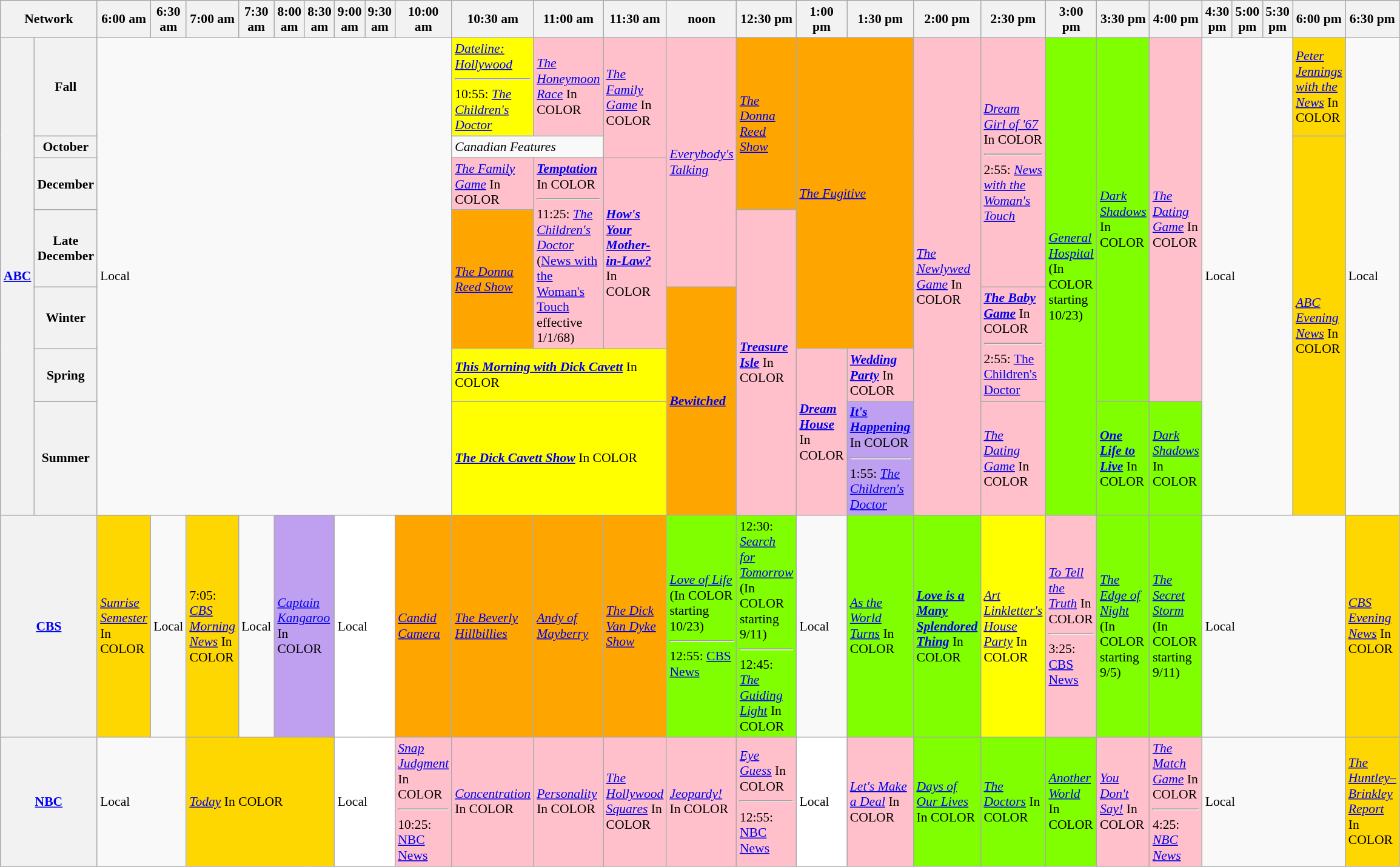<table class=wikitable style="font-size:90%">
<tr>
<th width="1.5%" bgcolor="#C0C0C0" colspan="2">Network</th>
<th width="4%" bgcolor="#C0C0C0">6:00 am</th>
<th width="4%" bgcolor="#C0C0C0">6:30 am</th>
<th width="4%" bgcolor="#C0C0C0">7:00 am</th>
<th width="4%" bgcolor="#C0C0C0">7:30 am</th>
<th width="4%" bgcolor="#C0C0C0">8:00 am</th>
<th width="4%" bgcolor="#C0C0C0">8:30 am</th>
<th width="4%" bgcolor="#C0C0C0">9:00 am</th>
<th width="4%" bgcolor="#C0C0C0">9:30 am</th>
<th width="4%" bgcolor="#C0C0C0">10:00 am</th>
<th width="4%" bgcolor="#C0C0C0">10:30 am</th>
<th width="4%" bgcolor="#C0C0C0">11:00 am</th>
<th width="4%" bgcolor="#C0C0C0">11:30 am</th>
<th width="4%" bgcolor="#C0C0C0">noon</th>
<th width="4%" bgcolor="#C0C0C0">12:30 pm</th>
<th width="4%" bgcolor="#C0C0C0">1:00 pm</th>
<th width="4%" bgcolor="#C0C0C0">1:30 pm</th>
<th width="4%" bgcolor="#C0C0C0">2:00 pm</th>
<th width="4%" bgcolor="#C0C0C0">2:30 pm</th>
<th width="4%" bgcolor="#C0C0C0">3:00 pm</th>
<th width="4%" bgcolor="#C0C0C0">3:30 pm</th>
<th width="4%" bgcolor="#C0C0C0">4:00 pm</th>
<th width="4%" bgcolor="#C0C0C0">4:30 pm</th>
<th width="4%" bgcolor="#C0C0C0">5:00 pm</th>
<th width="4%" bgcolor="#C0C0C0">5:30 pm</th>
<th width="4%" bgcolor="#C0C0C0">6:00 pm</th>
<th width="4%" bgcolor="#C0C0C0">6:30 pm</th>
</tr>
<tr>
<th rowspan="7" bgcolor="#C0C0C0"><a href='#'>ABC</a></th>
<th>Fall</th>
<td colspan="9" rowspan="7">Local</td>
<td bgcolor="yellow"><em><a href='#'>Dateline: Hollywood</a></em><hr>10:55: <em><a href='#'>The Children's Doctor</a></em></td>
<td bgcolor="pink"><em><a href='#'>The Honeymoon Race</a></em> In <span>C</span><span>O</span><span>L</span><span>O</span><span>R</span></td>
<td rowspan="2" bgcolor="pink"><em><a href='#'>The Family Game</a></em> In <span>C</span><span>O</span><span>L</span><span>O</span><span>R</span></td>
<td rowspan="4" bgcolor="pink"><em><a href='#'>Everybody's Talking</a></em></td>
<td rowspan="3" bgcolor="orange"><em><a href='#'>The Donna Reed Show</a></em> </td>
<td colspan="2" rowspan="5" bgcolor="orange"><em><a href='#'>The Fugitive</a></em> </td>
<td rowspan="7" bgcolor="pink"><em><a href='#'>The Newlywed Game</a></em> In <span>C</span><span>O</span><span>L</span><span>O</span><span>R</span></td>
<td rowspan="4" bgcolor="pink"><em><a href='#'>Dream Girl of '67</a></em> In <span>C</span><span>O</span><span>L</span><span>O</span><span>R</span><hr>2:55: <em><a href='#'>News with the Woman's Touch</a></em></td>
<td rowspan="7" bgcolor="chartreuse"><em><a href='#'>General Hospital</a></em> (In <span>C</span><span>O</span><span>L</span><span>O</span><span>R</span> starting 10/23)</td>
<td rowspan="6" bgcolor="chartreuse"><em><a href='#'>Dark Shadows</a></em> In <span>C</span><span>O</span><span>L</span><span>O</span><span>R</span></td>
<td rowspan="6" bgcolor="pink"><em><a href='#'>The Dating Game</a></em> In <span>C</span><span>O</span><span>L</span><span>O</span><span>R</span></td>
<td colspan="3" rowspan="7">Local</td>
<td bgcolor="gold"><em><a href='#'>Peter Jennings with the News</a></em> In <span>C</span><span>O</span><span>L</span><span>O</span><span>R</span></td>
<td rowspan="7">Local</td>
</tr>
<tr>
<th>October</th>
<td colspan="2"><em>Canadian Features</em></td>
<td rowspan="6" bgcolor="gold"><em><a href='#'>ABC Evening News</a></em> In <span>C</span><span>O</span><span>L</span><span>O</span><span>R</span></td>
</tr>
<tr>
<th>December</th>
<td bgcolor="pink"><em><a href='#'>The Family Game</a></em> In <span>C</span><span>O</span><span>L</span><span>O</span><span>R</span></td>
<td rowspan="3" bgcolor="pink"><strong><em><a href='#'>Temptation</a></em></strong> In <span>C</span><span>O</span><span>L</span><span>O</span><span>R</span> <hr>11:25: <em><a href='#'>The Children's Doctor</a></em> (<a href='#'>News with the Woman's Touch</a> effective 1/1/68)</td>
<td rowspan="3" bgcolor="pink"><strong><em><a href='#'>How's Your Mother-in-Law?</a></em></strong> In <span>C</span><span>O</span><span>L</span><span>O</span><span>R</span></td>
</tr>
<tr>
<th>Late December</th>
<td rowspan="2" bgcolor="orange"><em><a href='#'>The Donna Reed Show</a></em> </td>
<td rowspan="4" bgcolor="pink"><strong><em><a href='#'>Treasure Isle</a></em></strong> In <span>C</span><span>O</span><span>L</span><span>O</span><span>R</span></td>
</tr>
<tr>
<th>Winter</th>
<td rowspan="3" bgcolor="orange"><strong><em><a href='#'>Bewitched</a></em></strong> </td>
<td rowspan="2" bgcolor="pink"><strong><em><a href='#'>The Baby Game</a></em></strong> In <span>C</span><span>O</span><span>L</span><span>O</span><span>R</span><hr>2:55: <a href='#'>The Children's Doctor</a></td>
</tr>
<tr>
<th>Spring</th>
<td colspan="3" bgcolor="yellow"><strong><em><a href='#'>This Morning with Dick Cavett</a></em></strong> In <span>C</span><span>O</span><span>L</span><span>O</span><span>R</span></td>
<td rowspan="2" bgcolor="pink"><strong><em><a href='#'>Dream House</a></em></strong> In <span>C</span><span>O</span><span>L</span><span>O</span><span>R</span></td>
<td bgcolor="pink"><strong><em><a href='#'>Wedding Party</a></em></strong> In <span>C</span><span>O</span><span>L</span><span>O</span><span>R</span></td>
</tr>
<tr>
<th>Summer</th>
<td colspan="3" bgcolor="yellow"><strong><em><a href='#'>The Dick Cavett Show</a></em></strong> In <span>C</span><span>O</span><span>L</span><span>O</span><span>R</span></td>
<td bgcolor="bf9fef"><strong><em><a href='#'>It's Happening</a></em></strong> In <span>C</span><span>O</span><span>L</span><span>O</span><span>R</span><hr>1:55: <em><a href='#'>The Children's Doctor</a></em></td>
<td bgcolor="pink"><em><a href='#'>The Dating Game</a></em> In <span>C</span><span>O</span><span>L</span><span>O</span><span>R</span></td>
<td bgcolor="chartreuse"><strong><em><a href='#'>One Life to Live</a></em></strong> In <span>C</span><span>O</span><span>L</span><span>O</span><span>R</span></td>
<td bgcolor="chartreuse"><em><a href='#'>Dark Shadows</a></em> In <span>C</span><span>O</span><span>L</span><span>O</span><span>R</span></td>
</tr>
<tr>
<th colspan="2" bgcolor="#C0C0C0"><a href='#'>CBS</a></th>
<td bgcolor="gold"><em><a href='#'>Sunrise Semester</a></em> In <span>C</span><span>O</span><span>L</span><span>O</span><span>R</span></td>
<td>Local</td>
<td bgcolor="gold">7:05: <em><a href='#'>CBS Morning News</a></em> In <span>C</span><span>O</span><span>L</span><span>O</span><span>R</span></td>
<td>Local</td>
<td colspan="2" bgcolor="bf9fef"><em><a href='#'>Captain Kangaroo</a></em> In <span>C</span><span>O</span><span>L</span><span>O</span><span>R</span></td>
<td colspan="2" bgcolor="white">Local</td>
<td bgcolor="orange"><em><a href='#'>Candid Camera</a></em> </td>
<td bgcolor="orange"><em><a href='#'>The Beverly Hillbillies</a></em> </td>
<td bgcolor="orange"><em><a href='#'>Andy of Mayberry</a></em> </td>
<td bgcolor="orange"><em><a href='#'>The Dick Van Dyke Show</a></em> </td>
<td bgcolor="chartreuse"><em><a href='#'>Love of Life</a></em> (In <span>C</span><span>O</span><span>L</span><span>O</span><span>R</span> starting 10/23)<hr>12:55: <a href='#'>CBS News</a></td>
<td bgcolor="chartreuse">12:30: <em><a href='#'>Search for Tomorrow</a></em> (In <span>C</span><span>O</span><span>L</span><span>O</span><span>R</span> starting 9/11)<hr>12:45: <em><a href='#'>The Guiding Light</a></em> In <span>C</span><span>O</span><span>L</span><span>O</span><span>R</span></td>
<td>Local</td>
<td bgcolor="chartreuse"><em><a href='#'>As the World Turns</a></em> In <span>C</span><span>O</span><span>L</span><span>O</span><span>R</span></td>
<td bgcolor="chartreuse"><strong><em><a href='#'>Love is a Many Splendored Thing</a></em></strong> In <span>C</span><span>O</span><span>L</span><span>O</span><span>R</span></td>
<td bgcolor="yellow"><em><a href='#'>Art Linkletter's House Party</a></em> In <span>C</span><span>O</span><span>L</span><span>O</span><span>R</span></td>
<td bgcolor="pink"><em><a href='#'>To Tell the Truth</a></em> In <span>C</span><span>O</span><span>L</span><span>O</span><span>R</span><hr>3:25: <a href='#'>CBS News</a></td>
<td bgcolor="chartreuse"><em><a href='#'>The Edge of Night</a></em> (In <span>C</span><span>O</span><span>L</span><span>O</span><span>R</span> starting 9/5)</td>
<td bgcolor="chartreuse"><em><a href='#'>The Secret Storm</a></em> (In <span>C</span><span>O</span><span>L</span><span>O</span><span>R</span> starting 9/11)</td>
<td colspan="4">Local</td>
<td bgcolor="gold"><em><a href='#'>CBS Evening News</a></em> In <span>C</span><span>O</span><span>L</span><span>O</span><span>R</span></td>
</tr>
<tr>
<th colspan="2" bgcolor="#C0C0C0"><a href='#'>NBC</a></th>
<td colspan="2">Local</td>
<td colspan="4" bgcolor="gold"><em><a href='#'>Today</a></em> In <span>C</span><span>O</span><span>L</span><span>O</span><span>R</span></td>
<td colspan="2" bgcolor="white">Local</td>
<td bgcolor="pink"><em><a href='#'>Snap Judgment</a></em> In <span>C</span><span>O</span><span>L</span><span>O</span><span>R</span><hr>10:25: <a href='#'>NBC News</a></td>
<td bgcolor="pink"><em><a href='#'>Concentration</a></em> In <span>C</span><span>O</span><span>L</span><span>O</span><span>R</span></td>
<td bgcolor="pink"><em><a href='#'>Personality</a></em> In <span>C</span><span>O</span><span>L</span><span>O</span><span>R</span></td>
<td bgcolor="pink"><em><a href='#'>The Hollywood Squares</a></em> In <span>C</span><span>O</span><span>L</span><span>O</span><span>R</span></td>
<td bgcolor="pink"><em><a href='#'>Jeopardy!</a></em> In <span>C</span><span>O</span><span>L</span><span>O</span><span>R</span></td>
<td bgcolor="pink"><em><a href='#'>Eye Guess</a></em> In <span>C</span><span>O</span><span>L</span><span>O</span><span>R</span><hr>12:55: <a href='#'>NBC News</a></td>
<td bgcolor="white">Local</td>
<td bgcolor="pink"><em><a href='#'>Let's Make a Deal</a></em> In <span>C</span><span>O</span><span>L</span><span>O</span><span>R</span></td>
<td bgcolor="chartreuse"><em><a href='#'>Days of Our Lives</a></em> In <span>C</span><span>O</span><span>L</span><span>O</span><span>R</span></td>
<td bgcolor="chartreuse"><em><a href='#'>The Doctors</a></em> In <span>C</span><span>O</span><span>L</span><span>O</span><span>R</span></td>
<td bgcolor="chartreuse"><em><a href='#'>Another World</a></em> In <span>C</span><span>O</span><span>L</span><span>O</span><span>R</span></td>
<td bgcolor="pink"><em><a href='#'>You Don't Say!</a></em> In <span>C</span><span>O</span><span>L</span><span>O</span><span>R</span></td>
<td bgcolor="pink"><em><a href='#'>The Match Game</a></em> In <span>C</span><span>O</span><span>L</span><span>O</span><span>R</span><hr>4:25: <em><a href='#'>NBC News</a></em></td>
<td colspan="4">Local</td>
<td bgcolor="gold"><em><a href='#'>The Huntley</em>–<em>Brinkley Report</a></em> In <span>C</span><span>O</span><span>L</span><span>O</span><span>R</span></td>
</tr>
</table>
